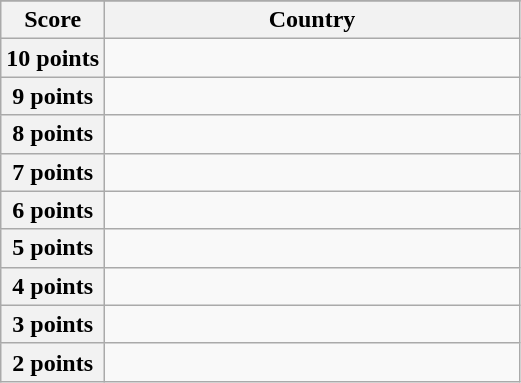<table class="wikitable">
<tr>
</tr>
<tr>
<th scope="col" width="20%">Score</th>
<th scope="col">Country</th>
</tr>
<tr>
<th scope="row">10 points</th>
<td></td>
</tr>
<tr>
<th scope="row">9 points</th>
<td></td>
</tr>
<tr>
<th scope="row">8 points</th>
<td></td>
</tr>
<tr>
<th scope="row">7 points</th>
<td></td>
</tr>
<tr>
<th scope="row">6 points</th>
<td></td>
</tr>
<tr>
<th scope="row">5 points</th>
<td></td>
</tr>
<tr>
<th scope="row">4 points</th>
<td></td>
</tr>
<tr>
<th scope="row">3 points</th>
<td></td>
</tr>
<tr>
<th scope="row">2 points</th>
<td></td>
</tr>
</table>
